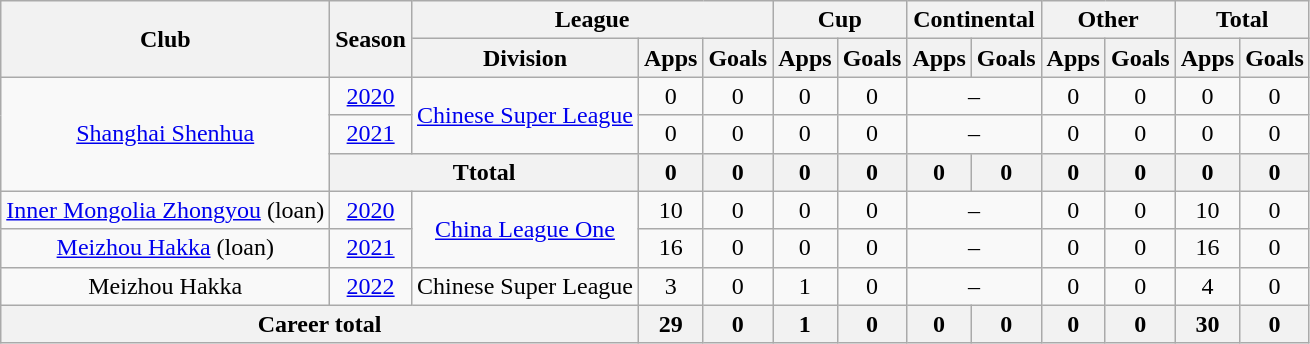<table class="wikitable" style="text-align: center">
<tr>
<th rowspan="2">Club</th>
<th rowspan="2">Season</th>
<th colspan="3">League</th>
<th colspan="2">Cup</th>
<th colspan="2">Continental</th>
<th colspan="2">Other</th>
<th colspan="2">Total</th>
</tr>
<tr>
<th>Division</th>
<th>Apps</th>
<th>Goals</th>
<th>Apps</th>
<th>Goals</th>
<th>Apps</th>
<th>Goals</th>
<th>Apps</th>
<th>Goals</th>
<th>Apps</th>
<th>Goals</th>
</tr>
<tr>
<td rowspan="3"><a href='#'>Shanghai Shenhua</a></td>
<td><a href='#'>2020</a></td>
<td rowspan="2"><a href='#'>Chinese Super League</a></td>
<td>0</td>
<td>0</td>
<td>0</td>
<td>0</td>
<td colspan="2">–</td>
<td>0</td>
<td>0</td>
<td>0</td>
<td>0</td>
</tr>
<tr>
<td><a href='#'>2021</a></td>
<td>0</td>
<td>0</td>
<td>0</td>
<td>0</td>
<td colspan="2">–</td>
<td>0</td>
<td>0</td>
<td>0</td>
<td>0</td>
</tr>
<tr>
<th colspan=2>Ttotal</th>
<th>0</th>
<th>0</th>
<th>0</th>
<th>0</th>
<th>0</th>
<th>0</th>
<th>0</th>
<th>0</th>
<th>0</th>
<th>0</th>
</tr>
<tr>
<td><a href='#'>Inner Mongolia Zhongyou</a> (loan)</td>
<td><a href='#'>2020</a></td>
<td rowspan="2"><a href='#'>China League One</a></td>
<td>10</td>
<td>0</td>
<td>0</td>
<td>0</td>
<td colspan="2">–</td>
<td>0</td>
<td>0</td>
<td>10</td>
<td>0</td>
</tr>
<tr>
<td><a href='#'>Meizhou Hakka</a> (loan)</td>
<td><a href='#'>2021</a></td>
<td>16</td>
<td>0</td>
<td>0</td>
<td>0</td>
<td colspan="2">–</td>
<td>0</td>
<td>0</td>
<td>16</td>
<td>0</td>
</tr>
<tr>
<td>Meizhou Hakka</td>
<td><a href='#'>2022</a></td>
<td>Chinese Super League</td>
<td>3</td>
<td>0</td>
<td>1</td>
<td>0</td>
<td colspan="2">–</td>
<td>0</td>
<td>0</td>
<td>4</td>
<td>0</td>
</tr>
<tr>
<th colspan=3>Career total</th>
<th>29</th>
<th>0</th>
<th>1</th>
<th>0</th>
<th>0</th>
<th>0</th>
<th>0</th>
<th>0</th>
<th>30</th>
<th>0</th>
</tr>
</table>
